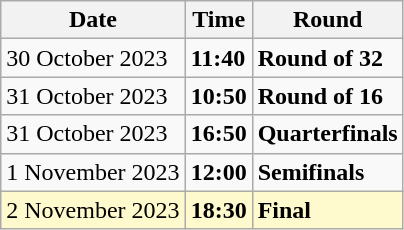<table class="wikitable">
<tr>
<th>Date</th>
<th>Time</th>
<th>Round</th>
</tr>
<tr>
<td>30 October 2023</td>
<td><strong>11:40</strong></td>
<td><strong>Round of 32</strong></td>
</tr>
<tr>
<td>31 October 2023</td>
<td><strong>10:50</strong></td>
<td><strong>Round of 16</strong></td>
</tr>
<tr>
<td>31 October 2023</td>
<td><strong>16:50</strong></td>
<td><strong>Quarterfinals</strong></td>
</tr>
<tr>
<td>1 November 2023</td>
<td><strong>12:00</strong></td>
<td><strong>Semifinals</strong></td>
</tr>
<tr style=background:lemonchiffon>
<td>2 November 2023</td>
<td><strong>18:30</strong></td>
<td><strong>Final</strong></td>
</tr>
</table>
